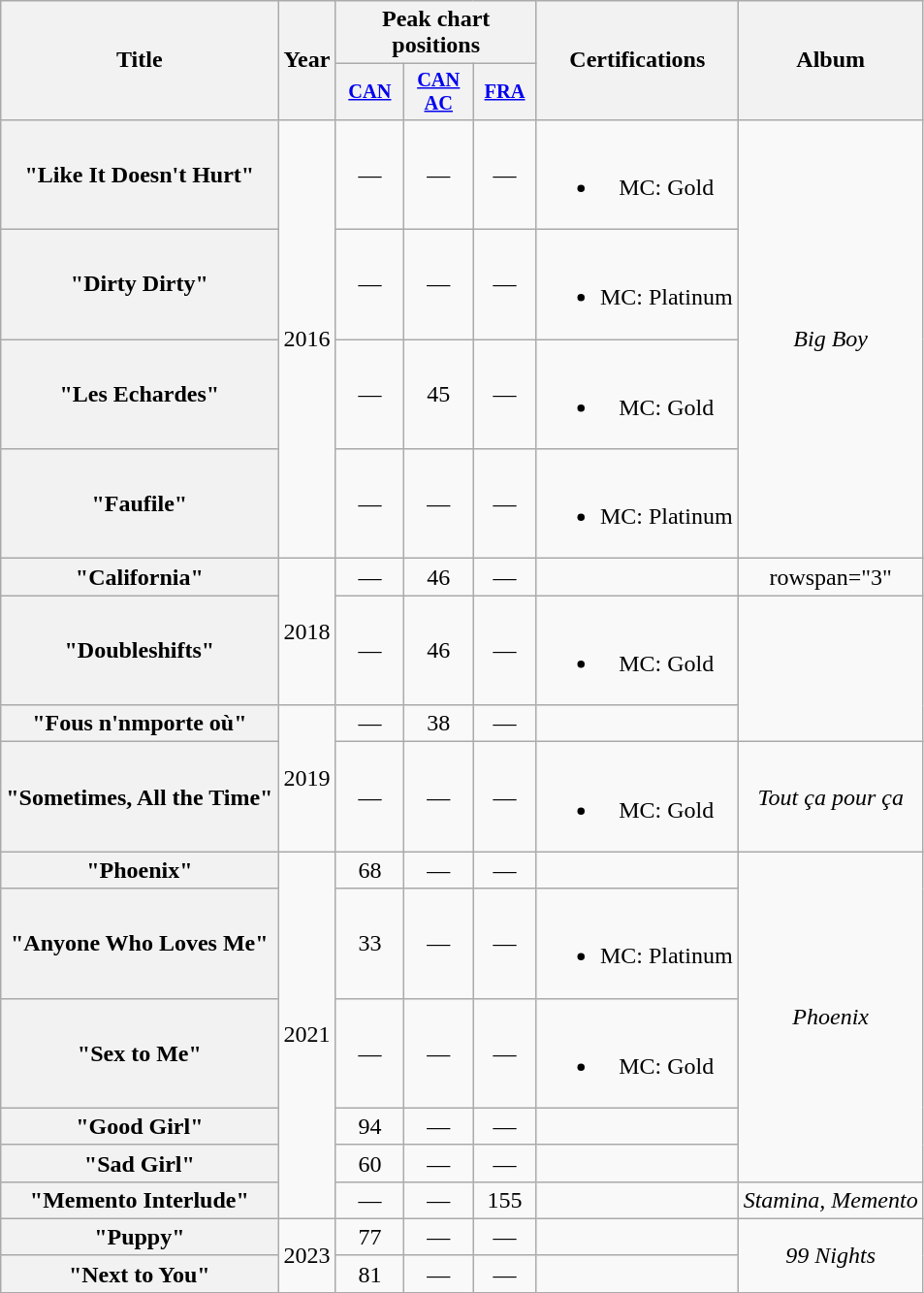<table class="wikitable plainrowheaders" style="text-align:center;">
<tr>
<th scope="col" rowspan="2">Title</th>
<th scope="col" rowspan="2">Year</th>
<th scope="col" colspan="3">Peak chart positions</th>
<th scope="col" rowspan="2">Certifications</th>
<th scope="col" rowspan="2">Album</th>
</tr>
<tr>
<th scope="col" style="width:3em;font-size:85%;"><a href='#'>CAN</a><br></th>
<th scope="col" style="width:3em;font-size:85%;"><a href='#'>CAN AC</a><br></th>
<th scope="col" style="width:2.75em;font-size:85%;"><a href='#'>FRA</a><br></th>
</tr>
<tr>
<th scope="row">"Like It Doesn't Hurt"<br></th>
<td rowspan="4">2016</td>
<td>—</td>
<td>—</td>
<td>—</td>
<td><br><ul><li>MC: Gold</li></ul></td>
<td rowspan="4"><em>Big Boy</em></td>
</tr>
<tr>
<th scope="row">"Dirty Dirty"</th>
<td>—</td>
<td>—</td>
<td>—</td>
<td><br><ul><li>MC: Platinum</li></ul></td>
</tr>
<tr>
<th scope="row">"Les Echardes"</th>
<td>—</td>
<td>45</td>
<td>—</td>
<td><br><ul><li>MC: Gold</li></ul></td>
</tr>
<tr>
<th scope="row">"Faufile"</th>
<td>—</td>
<td>—</td>
<td>—</td>
<td><br><ul><li>MC: Platinum</li></ul></td>
</tr>
<tr>
<th scope="row">"California"</th>
<td rowspan="2">2018</td>
<td>—</td>
<td>46</td>
<td>—</td>
<td></td>
<td>rowspan="3" </td>
</tr>
<tr>
<th scope="row">"Doubleshifts"</th>
<td>—</td>
<td>46</td>
<td>—</td>
<td><br><ul><li>MC: Gold</li></ul></td>
</tr>
<tr>
<th scope="row">"Fous n'nmporte où"<br></th>
<td rowspan="2">2019</td>
<td>—</td>
<td>38</td>
<td>—</td>
<td></td>
</tr>
<tr>
<th scope="row">"Sometimes, All the Time"<br></th>
<td>—</td>
<td>—</td>
<td>—</td>
<td><br><ul><li>MC: Gold</li></ul></td>
<td><em>Tout ça pour ça</em></td>
</tr>
<tr>
<th scope="row">"Phoenix"</th>
<td rowspan="6">2021</td>
<td>68</td>
<td>—</td>
<td>—</td>
<td></td>
<td rowspan="5"><em>Phoenix</em></td>
</tr>
<tr>
<th scope="row">"Anyone Who Loves Me"</th>
<td>33</td>
<td>—</td>
<td>—</td>
<td><br><ul><li>MC: Platinum</li></ul></td>
</tr>
<tr>
<th scope="row">"Sex to Me"</th>
<td>—</td>
<td>—</td>
<td>—</td>
<td><br><ul><li>MC: Gold</li></ul></td>
</tr>
<tr>
<th scope="row">"Good Girl"</th>
<td>94</td>
<td>—</td>
<td>—</td>
<td></td>
</tr>
<tr>
<th scope="row">"Sad Girl"</th>
<td>60</td>
<td>—</td>
<td>—</td>
<td></td>
</tr>
<tr>
<th scope="row">"Memento Interlude"<br></th>
<td>—</td>
<td>—</td>
<td>155</td>
<td></td>
<td><em>Stamina, Memento</em></td>
</tr>
<tr>
<th scope="row">"Puppy"</th>
<td rowspan="2">2023</td>
<td>77</td>
<td>—</td>
<td>—</td>
<td></td>
<td rowspan="2"><em>99 Nights</em></td>
</tr>
<tr>
<th scope="row">"Next to You"</th>
<td>81</td>
<td>—</td>
<td>—</td>
<td></td>
</tr>
</table>
